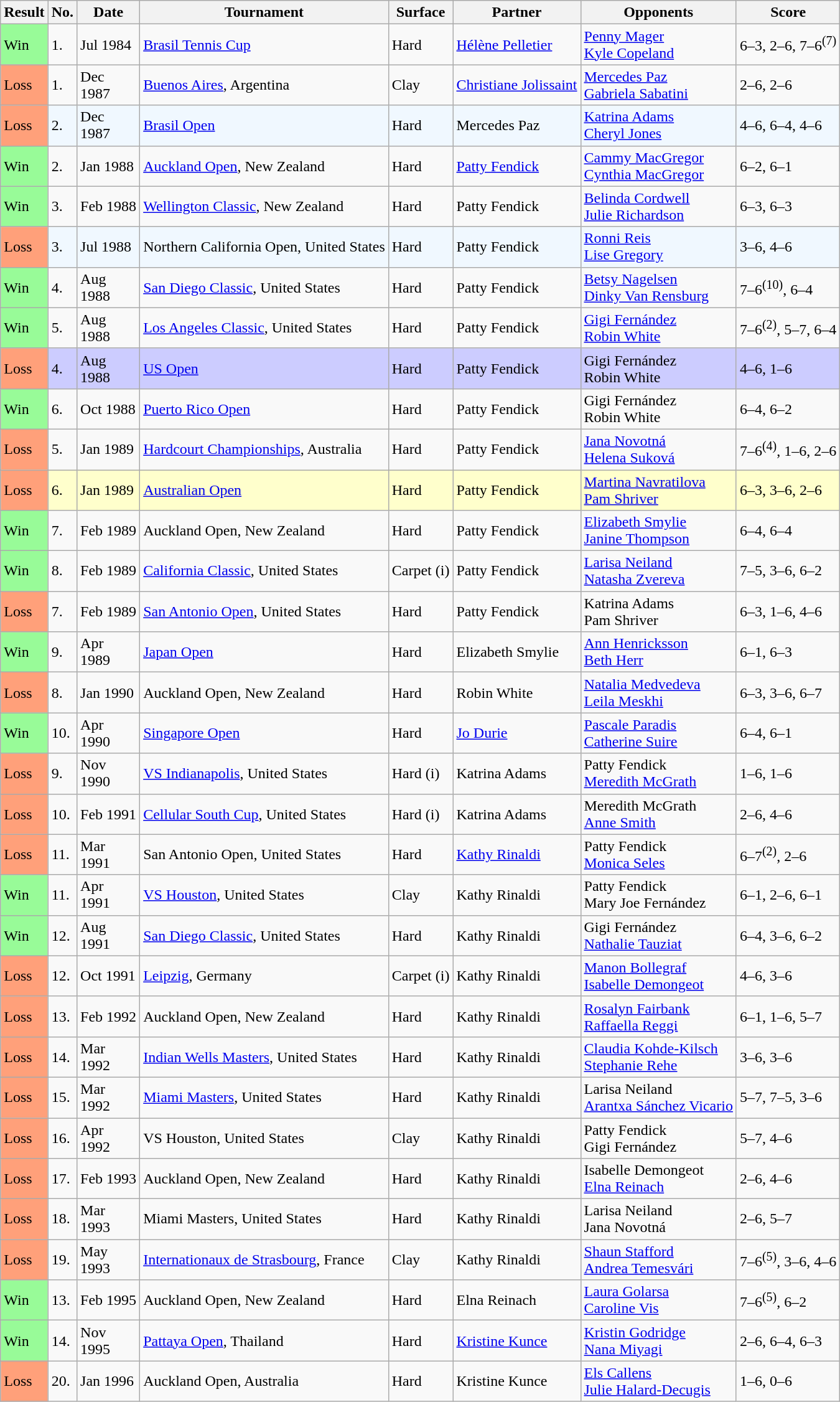<table class="sortable wikitable">
<tr>
<th style="width:40px">Result</th>
<th>No.</th>
<th style="width:60px">Date</th>
<th>Tournament</th>
<th>Surface</th>
<th>Partner</th>
<th>Opponents</th>
<th>Score</th>
</tr>
<tr>
<td style="background:#98fb98;">Win</td>
<td>1.</td>
<td>Jul 1984</td>
<td><a href='#'>Brasil Tennis Cup</a></td>
<td>Hard</td>
<td> <a href='#'>Hélène Pelletier</a></td>
<td> <a href='#'>Penny Mager</a> <br>  <a href='#'>Kyle Copeland</a></td>
<td>6–3, 2–6, 7–6<sup>(7)</sup></td>
</tr>
<tr>
<td style="background:#ffa07a;">Loss</td>
<td>1.</td>
<td>Dec 1987</td>
<td><a href='#'>Buenos Aires</a>, Argentina</td>
<td>Clay</td>
<td> <a href='#'>Christiane Jolissaint</a></td>
<td> <a href='#'>Mercedes Paz</a> <br>  <a href='#'>Gabriela Sabatini</a></td>
<td>2–6, 2–6</td>
</tr>
<tr style="background:#f0f8ff;">
<td style="background:#ffa07a;">Loss</td>
<td>2.</td>
<td>Dec 1987</td>
<td><a href='#'>Brasil Open</a></td>
<td>Hard</td>
<td> Mercedes Paz</td>
<td> <a href='#'>Katrina Adams</a> <br>  <a href='#'>Cheryl Jones</a></td>
<td>4–6, 6–4, 4–6</td>
</tr>
<tr>
<td style="background:#98fb98;">Win</td>
<td>2.</td>
<td>Jan 1988</td>
<td><a href='#'>Auckland Open</a>, New Zealand</td>
<td>Hard</td>
<td> <a href='#'>Patty Fendick</a></td>
<td> <a href='#'>Cammy MacGregor</a> <br>  <a href='#'>Cynthia MacGregor</a></td>
<td>6–2, 6–1</td>
</tr>
<tr>
<td style="background:#98fb98;">Win</td>
<td>3.</td>
<td>Feb 1988</td>
<td><a href='#'>Wellington Classic</a>, New Zealand</td>
<td>Hard</td>
<td> Patty Fendick</td>
<td> <a href='#'>Belinda Cordwell</a> <br>  <a href='#'>Julie Richardson</a></td>
<td>6–3, 6–3</td>
</tr>
<tr style="background:#f0f8ff;">
<td style="background:#ffa07a;">Loss</td>
<td>3.</td>
<td>Jul 1988</td>
<td>Northern California Open, United States</td>
<td>Hard</td>
<td> Patty Fendick</td>
<td> <a href='#'>Ronni Reis</a> <br>  <a href='#'>Lise Gregory</a></td>
<td>3–6, 4–6</td>
</tr>
<tr>
<td style="background:#98fb98;">Win</td>
<td>4.</td>
<td>Aug 1988</td>
<td><a href='#'>San Diego Classic</a>, United States</td>
<td>Hard</td>
<td> Patty Fendick</td>
<td> <a href='#'>Betsy Nagelsen</a> <br> <a href='#'>Dinky Van Rensburg</a></td>
<td>7–6<sup>(10)</sup>, 6–4</td>
</tr>
<tr>
<td style="background:#98fb98;">Win</td>
<td>5.</td>
<td>Aug 1988</td>
<td><a href='#'>Los Angeles Classic</a>, United States</td>
<td>Hard</td>
<td> Patty Fendick</td>
<td> <a href='#'>Gigi Fernández</a> <br>  <a href='#'>Robin White</a></td>
<td>7–6<sup>(2)</sup>, 5–7, 6–4</td>
</tr>
<tr style="background:#ccccff;">
<td style="background:#ffa07a;">Loss</td>
<td>4.</td>
<td>Aug 1988</td>
<td><a href='#'>US Open</a></td>
<td>Hard</td>
<td> Patty Fendick</td>
<td> Gigi Fernández <br>  Robin White</td>
<td>4–6, 1–6</td>
</tr>
<tr>
<td style="background:#98fb98;">Win</td>
<td>6.</td>
<td>Oct 1988</td>
<td><a href='#'>Puerto Rico Open</a></td>
<td>Hard</td>
<td> Patty Fendick</td>
<td> Gigi Fernández <br>  Robin White</td>
<td>6–4, 6–2</td>
</tr>
<tr>
<td style="background:#ffa07a;">Loss</td>
<td>5.</td>
<td>Jan 1989</td>
<td><a href='#'>Hardcourt Championships</a>, Australia</td>
<td>Hard</td>
<td> Patty Fendick</td>
<td> <a href='#'>Jana Novotná</a> <br>  <a href='#'>Helena Suková</a></td>
<td>7–6<sup>(4)</sup>, 1–6, 2–6</td>
</tr>
<tr style="background:#ffffcc;">
<td style="background:#ffa07a;">Loss</td>
<td>6.</td>
<td>Jan 1989</td>
<td><a href='#'>Australian Open</a></td>
<td>Hard</td>
<td> Patty Fendick</td>
<td> <a href='#'>Martina Navratilova</a> <br>  <a href='#'>Pam Shriver</a></td>
<td>6–3, 3–6, 2–6</td>
</tr>
<tr>
<td style="background:#98fb98;">Win</td>
<td>7.</td>
<td>Feb 1989</td>
<td>Auckland Open, New Zealand</td>
<td>Hard</td>
<td> Patty Fendick</td>
<td> <a href='#'>Elizabeth Smylie</a> <br>  <a href='#'>Janine Thompson</a></td>
<td>6–4, 6–4</td>
</tr>
<tr>
<td style="background:#98fb98;">Win</td>
<td>8.</td>
<td>Feb 1989</td>
<td><a href='#'>California Classic</a>, United States</td>
<td>Carpet (i)</td>
<td> Patty Fendick</td>
<td> <a href='#'>Larisa Neiland</a> <br>  <a href='#'>Natasha Zvereva</a></td>
<td>7–5, 3–6, 6–2</td>
</tr>
<tr>
<td style="background:#ffa07a;">Loss</td>
<td>7.</td>
<td>Feb 1989</td>
<td><a href='#'>San Antonio Open</a>, United States</td>
<td>Hard</td>
<td> Patty Fendick</td>
<td> Katrina Adams <br>  Pam Shriver</td>
<td>6–3, 1–6, 4–6</td>
</tr>
<tr>
<td style="background:#98fb98;">Win</td>
<td>9.</td>
<td>Apr 1989</td>
<td><a href='#'>Japan Open</a></td>
<td>Hard</td>
<td> Elizabeth Smylie</td>
<td> <a href='#'>Ann Henricksson</a> <br>  <a href='#'>Beth Herr</a></td>
<td>6–1, 6–3</td>
</tr>
<tr>
<td style="background:#ffa07a;">Loss</td>
<td>8.</td>
<td>Jan 1990</td>
<td>Auckland Open, New Zealand</td>
<td>Hard</td>
<td> Robin White</td>
<td> <a href='#'>Natalia Medvedeva</a> <br>  <a href='#'>Leila Meskhi</a></td>
<td>6–3, 3–6, 6–7</td>
</tr>
<tr>
<td style="background:#98fb98;">Win</td>
<td>10.</td>
<td>Apr 1990</td>
<td><a href='#'>Singapore Open</a></td>
<td>Hard</td>
<td> <a href='#'>Jo Durie</a></td>
<td> <a href='#'>Pascale Paradis</a> <br>  <a href='#'>Catherine Suire</a></td>
<td>6–4, 6–1</td>
</tr>
<tr>
<td style="background:#ffa07a;">Loss</td>
<td>9.</td>
<td>Nov 1990</td>
<td><a href='#'>VS Indianapolis</a>, United States</td>
<td>Hard (i)</td>
<td> Katrina Adams</td>
<td> Patty Fendick <br>  <a href='#'>Meredith McGrath</a></td>
<td>1–6, 1–6</td>
</tr>
<tr>
<td style="background:#ffa07a;">Loss</td>
<td>10.</td>
<td>Feb 1991</td>
<td><a href='#'>Cellular South Cup</a>, United States</td>
<td>Hard (i)</td>
<td> Katrina Adams</td>
<td> Meredith McGrath <br>  <a href='#'>Anne Smith</a></td>
<td>2–6, 4–6</td>
</tr>
<tr>
<td style="background:#ffa07a;">Loss</td>
<td>11.</td>
<td>Mar 1991</td>
<td>San Antonio Open, United States</td>
<td>Hard</td>
<td> <a href='#'>Kathy Rinaldi</a></td>
<td> Patty Fendick <br>  <a href='#'>Monica Seles</a></td>
<td>6–7<sup>(2)</sup>, 2–6</td>
</tr>
<tr>
<td style="background:#98fb98;">Win</td>
<td>11.</td>
<td>Apr 1991</td>
<td><a href='#'>VS Houston</a>, United States</td>
<td>Clay</td>
<td> Kathy Rinaldi</td>
<td> Patty Fendick <br>  Mary Joe Fernández</td>
<td>6–1, 2–6, 6–1</td>
</tr>
<tr>
<td style="background:#98fb98;">Win</td>
<td>12.</td>
<td>Aug 1991</td>
<td><a href='#'>San Diego Classic</a>, United States</td>
<td>Hard</td>
<td> Kathy Rinaldi</td>
<td> Gigi Fernández <br>  <a href='#'>Nathalie Tauziat</a></td>
<td>6–4, 3–6, 6–2</td>
</tr>
<tr>
<td style="background:#ffa07a;">Loss</td>
<td>12.</td>
<td>Oct 1991</td>
<td><a href='#'>Leipzig</a>, Germany</td>
<td>Carpet (i)</td>
<td> Kathy Rinaldi</td>
<td> <a href='#'>Manon Bollegraf</a> <br>  <a href='#'>Isabelle Demongeot</a></td>
<td>4–6, 3–6</td>
</tr>
<tr>
<td style="background:#ffa07a;">Loss</td>
<td>13.</td>
<td>Feb 1992</td>
<td>Auckland Open, New Zealand</td>
<td>Hard</td>
<td> Kathy Rinaldi</td>
<td> <a href='#'>Rosalyn Fairbank</a> <br>  <a href='#'>Raffaella Reggi</a></td>
<td>6–1, 1–6, 5–7</td>
</tr>
<tr>
<td style="background:#ffa07a;">Loss</td>
<td>14.</td>
<td>Mar 1992</td>
<td><a href='#'>Indian Wells Masters</a>, United States</td>
<td>Hard</td>
<td> Kathy Rinaldi</td>
<td> <a href='#'>Claudia Kohde-Kilsch</a> <br>  <a href='#'>Stephanie Rehe</a></td>
<td>3–6, 3–6</td>
</tr>
<tr>
<td style="background:#ffa07a;">Loss</td>
<td>15.</td>
<td>Mar 1992</td>
<td><a href='#'>Miami Masters</a>, United States</td>
<td>Hard</td>
<td> Kathy Rinaldi</td>
<td> Larisa Neiland <br>  <a href='#'>Arantxa Sánchez Vicario</a></td>
<td>5–7, 7–5, 3–6</td>
</tr>
<tr>
<td style="background:#ffa07a;">Loss</td>
<td>16.</td>
<td>Apr 1992</td>
<td>VS Houston, United States</td>
<td>Clay</td>
<td> Kathy Rinaldi</td>
<td> Patty Fendick <br>  Gigi Fernández</td>
<td>5–7, 4–6</td>
</tr>
<tr>
<td style="background:#ffa07a;">Loss</td>
<td>17.</td>
<td>Feb 1993</td>
<td>Auckland Open, New Zealand</td>
<td>Hard</td>
<td> Kathy Rinaldi</td>
<td> Isabelle Demongeot <br>  <a href='#'>Elna Reinach</a></td>
<td>2–6, 4–6</td>
</tr>
<tr>
<td style="background:#ffa07a;">Loss</td>
<td>18.</td>
<td>Mar 1993</td>
<td>Miami Masters, United States</td>
<td>Hard</td>
<td> Kathy Rinaldi</td>
<td> Larisa Neiland <br>  Jana Novotná</td>
<td>2–6, 5–7</td>
</tr>
<tr>
<td style="background:#ffa07a;">Loss</td>
<td>19.</td>
<td>May 1993</td>
<td><a href='#'>Internationaux de Strasbourg</a>, France</td>
<td>Clay</td>
<td> Kathy Rinaldi</td>
<td> <a href='#'>Shaun Stafford</a> <br>  <a href='#'>Andrea Temesvári</a></td>
<td>7–6<sup>(5)</sup>, 3–6, 4–6</td>
</tr>
<tr>
<td style="background:#98fb98;">Win</td>
<td>13.</td>
<td>Feb 1995</td>
<td>Auckland Open, New Zealand</td>
<td>Hard</td>
<td> Elna Reinach</td>
<td> <a href='#'>Laura Golarsa</a> <br>  <a href='#'>Caroline Vis</a></td>
<td>7–6<sup>(5)</sup>, 6–2</td>
</tr>
<tr>
<td style="background:#98fb98;">Win</td>
<td>14.</td>
<td>Nov 1995</td>
<td><a href='#'>Pattaya Open</a>, Thailand</td>
<td>Hard</td>
<td> <a href='#'>Kristine Kunce</a></td>
<td> <a href='#'>Kristin Godridge</a> <br>  <a href='#'>Nana Miyagi</a></td>
<td>2–6, 6–4, 6–3</td>
</tr>
<tr>
<td style="background:#ffa07a;">Loss</td>
<td>20.</td>
<td>Jan 1996</td>
<td>Auckland Open, Australia</td>
<td>Hard</td>
<td> Kristine Kunce</td>
<td> <a href='#'>Els Callens</a> <br>  <a href='#'>Julie Halard-Decugis</a></td>
<td>1–6, 0–6</td>
</tr>
</table>
